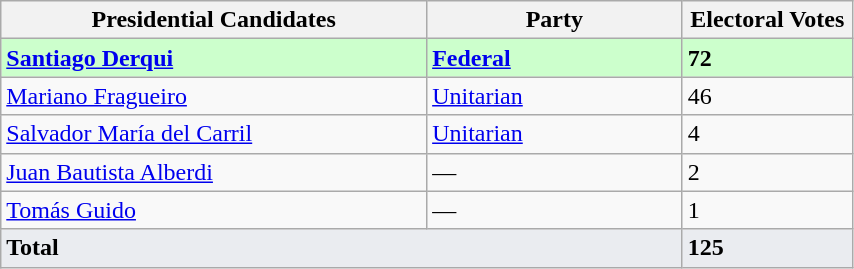<table class="wikitable" width="45%">
<tr>
<th width="50%">Presidential Candidates</th>
<th width="30%">Party</th>
<th width="20%">Electoral Votes</th>
</tr>
<tr style="background:#cfc;">
<td><strong><a href='#'>Santiago Derqui</a></strong></td>
<td><strong><a href='#'>Federal</a></strong></td>
<td><strong>72</strong></td>
</tr>
<tr>
<td><a href='#'>Mariano Fragueiro</a></td>
<td><a href='#'>Unitarian</a></td>
<td>46</td>
</tr>
<tr>
<td><a href='#'>Salvador María del Carril</a></td>
<td><a href='#'>Unitarian</a></td>
<td>4</td>
</tr>
<tr>
<td><a href='#'>Juan Bautista Alberdi</a></td>
<td>—</td>
<td>2</td>
</tr>
<tr>
<td><a href='#'>Tomás Guido</a></td>
<td>—</td>
<td>1</td>
</tr>
<tr style="background:#EAECF0;">
<td colspan=2><strong>Total</strong></td>
<td><strong>125</strong></td>
</tr>
</table>
